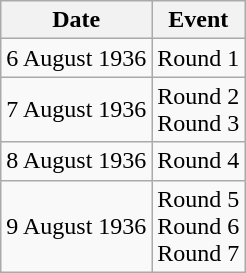<table class = "wikitable" style="text-align:center;">
<tr>
<th>Date</th>
<th>Event</th>
</tr>
<tr>
<td>6 August 1936</td>
<td>Round 1</td>
</tr>
<tr>
<td>7 August 1936</td>
<td>Round 2<br>Round 3</td>
</tr>
<tr>
<td>8 August 1936</td>
<td>Round 4</td>
</tr>
<tr>
<td>9 August 1936</td>
<td>Round 5<br>Round 6<br>Round 7</td>
</tr>
</table>
